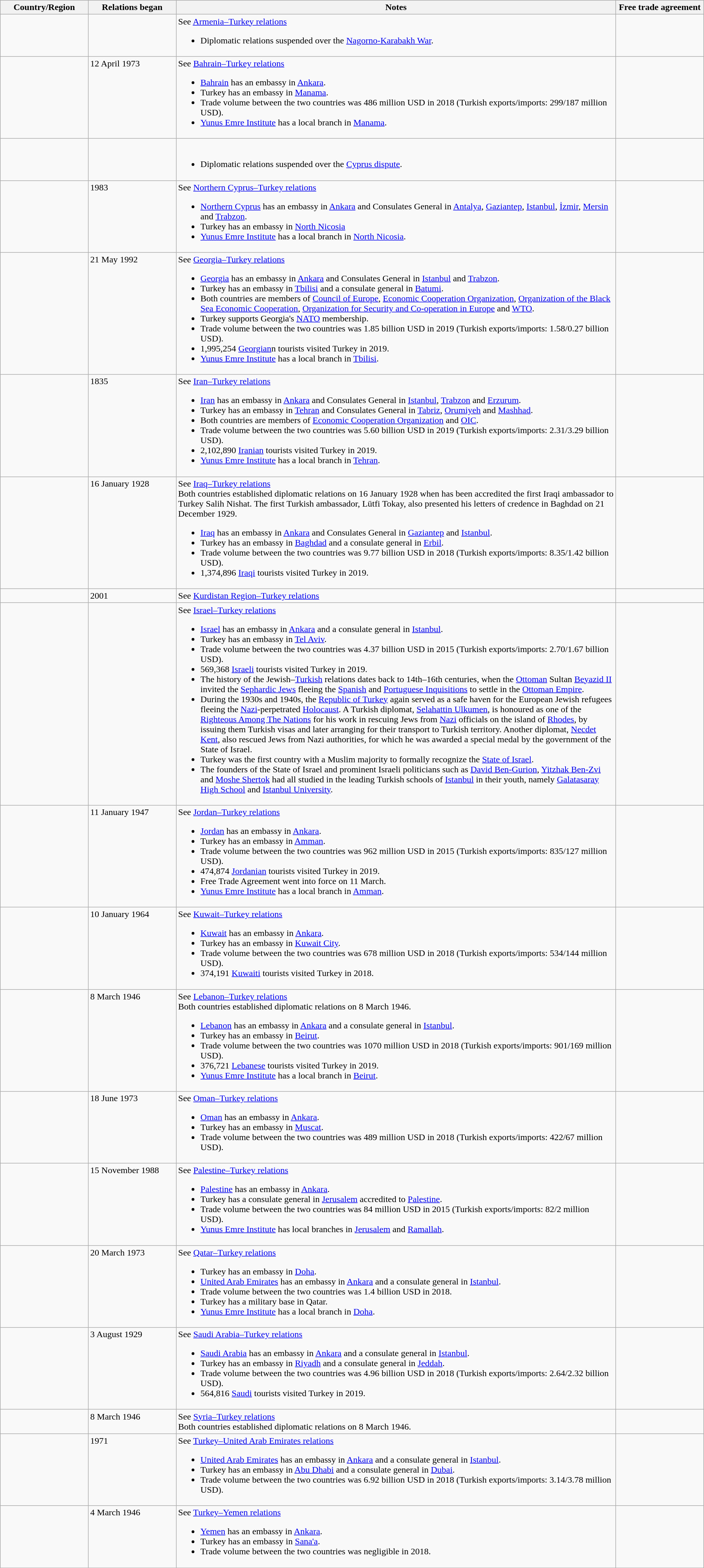<table class="wikitable sortable" style="width:100%; margin:auto;">
<tr>
<th style="width:10%;">Country/Region</th>
<th style="width:10%;">Relations began</th>
<th style="width:50%;">Notes</th>
<th style="width:10%;">Free trade agreement</th>
</tr>
<tr valign="top">
<td></td>
<td></td>
<td>See <a href='#'>Armenia–Turkey relations</a><br><ul><li>Diplomatic relations suspended over the <a href='#'>Nagorno-Karabakh War</a>.</li></ul></td>
<td></td>
</tr>
<tr valign="top">
<td></td>
<td>12 April 1973</td>
<td>See <a href='#'>Bahrain–Turkey relations</a><br><ul><li><a href='#'>Bahrain</a> has an embassy in <a href='#'>Ankara</a>.</li><li>Turkey has an embassy in <a href='#'>Manama</a>.</li><li>Trade volume between the two countries was 486 million USD in 2018 (Turkish exports/imports: 299/187 million USD).</li><li><a href='#'>Yunus Emre Institute</a> has a local branch in <a href='#'>Manama</a>.</li></ul></td>
<td></td>
</tr>
<tr valign="top">
<td></td>
<td></td>
<td><br><ul><li>Diplomatic relations suspended over the <a href='#'>Cyprus dispute</a>.</li></ul></td>
<td></td>
</tr>
<tr valign="top">
<td></td>
<td>1983</td>
<td>See <a href='#'>Northern Cyprus–Turkey relations</a><br><ul><li><a href='#'>Northern Cyprus</a> has an embassy in <a href='#'>Ankara</a> and Consulates General in <a href='#'>Antalya</a>, <a href='#'>Gaziantep</a>, <a href='#'>Istanbul</a>, <a href='#'>İzmir</a>, <a href='#'>Mersin</a> and <a href='#'>Trabzon</a>.</li><li>Turkey has an embassy in <a href='#'>North Nicosia</a></li><li><a href='#'>Yunus Emre Institute</a> has a local branch in <a href='#'>North Nicosia</a>.</li></ul></td>
<td></td>
</tr>
<tr valign="top">
<td></td>
<td>21 May 1992</td>
<td>See <a href='#'>Georgia–Turkey relations</a><br><ul><li><a href='#'>Georgia</a> has an embassy in <a href='#'>Ankara</a> and Consulates General in <a href='#'>Istanbul</a> and <a href='#'>Trabzon</a>.</li><li>Turkey has an embassy in <a href='#'>Tbilisi</a> and a consulate general in <a href='#'>Batumi</a>.</li><li>Both countries are members of <a href='#'>Council of Europe</a>, <a href='#'>Economic Cooperation Organization</a>, <a href='#'>Organization of the Black Sea Economic Cooperation</a>, <a href='#'>Organization for Security and Co-operation in Europe</a> and <a href='#'>WTO</a>.</li><li>Turkey supports Georgia's <a href='#'>NATO</a> membership.</li><li>Trade volume between the two countries was 1.85 billion USD in 2019 (Turkish exports/imports: 1.58/0.27 billion USD).</li><li>1,995,254 <a href='#'>Georgian</a>n tourists visited Turkey in 2019.</li><li><a href='#'>Yunus Emre Institute</a> has a local branch in <a href='#'>Tbilisi</a>.</li></ul></td>
<td></td>
</tr>
<tr valign="top">
<td></td>
<td>1835</td>
<td>See <a href='#'>Iran–Turkey relations</a><br><ul><li><a href='#'>Iran</a> has an embassy in <a href='#'>Ankara</a> and Consulates General in <a href='#'>Istanbul</a>, <a href='#'>Trabzon</a> and <a href='#'>Erzurum</a>.</li><li>Turkey has an embassy in <a href='#'>Tehran</a> and Consulates General in <a href='#'>Tabriz</a>, <a href='#'>Orumiyeh</a> and <a href='#'>Mashhad</a>.</li><li>Both countries are members of <a href='#'>Economic Cooperation Organization</a> and <a href='#'>OIC</a>.</li><li>Trade volume between the two countries was 5.60 billion USD in 2019 (Turkish exports/imports: 2.31/3.29 billion USD).</li><li>2,102,890 <a href='#'>Iranian</a> tourists visited Turkey in 2019.</li><li><a href='#'>Yunus Emre Institute</a> has a local branch in <a href='#'>Tehran</a>.</li></ul></td>
<td></td>
</tr>
<tr valign="top">
<td></td>
<td>16 January 1928</td>
<td>See <a href='#'>Iraq–Turkey relations</a><br>Both countries established diplomatic relations on 16 January 1928 when has been accredited the first Iraqi ambassador to Turkey Salih Nishat. The first Turkish ambassador, Lütfi Tokay, also presented his letters of credence in Baghdad on 21 December 1929.<ul><li><a href='#'>Iraq</a> has an embassy in <a href='#'>Ankara</a> and Consulates General in <a href='#'>Gaziantep</a> and <a href='#'>Istanbul</a>.</li><li>Turkey has an embassy in <a href='#'>Baghdad</a> and a consulate general in <a href='#'>Erbil</a>.</li><li>Trade volume between the two countries was 9.77 billion USD in 2018 (Turkish exports/imports: 8.35/1.42 billion USD).</li><li>1,374,896 <a href='#'>Iraqi</a> tourists visited Turkey in 2019.</li></ul></td>
<td></td>
</tr>
<tr>
<td></td>
<td>2001</td>
<td>See <a href='#'>Kurdistan Region–Turkey relations</a></td>
<td></td>
</tr>
<tr valign="top">
<td></td>
<td></td>
<td>See <a href='#'>Israel–Turkey relations</a><br><ul><li><a href='#'>Israel</a> has an embassy in <a href='#'>Ankara</a> and a consulate general in <a href='#'>Istanbul</a>.</li><li>Turkey has an embassy in <a href='#'>Tel Aviv</a>.</li><li>Trade volume between the two countries was 4.37 billion USD in 2015 (Turkish exports/imports: 2.70/1.67 billion USD).</li><li>569,368 <a href='#'>Israeli</a> tourists visited Turkey in 2019.</li><li>The history of the Jewish–<a href='#'>Turkish</a> relations dates back to 14th–16th centuries, when the <a href='#'>Ottoman</a> Sultan <a href='#'>Beyazid II</a> invited the <a href='#'>Sephardic Jews</a> fleeing the <a href='#'>Spanish</a> and <a href='#'>Portuguese Inquisitions</a> to settle in the <a href='#'>Ottoman Empire</a>.</li><li>During the 1930s and 1940s, the <a href='#'>Republic of Turkey</a> again served as a safe haven for the European Jewish refugees fleeing the <a href='#'>Nazi</a>-perpetrated <a href='#'>Holocaust</a>. A Turkish diplomat, <a href='#'>Selahattin Ulkumen</a>, is honoured as one of the <a href='#'>Righteous Among The Nations</a> for his work in rescuing Jews from <a href='#'>Nazi</a> officials on the island of <a href='#'>Rhodes</a>, by issuing them Turkish visas and later arranging for their transport to Turkish territory. Another diplomat, <a href='#'>Necdet Kent</a>, also rescued Jews from Nazi authorities, for which he was awarded a special medal by the government of the State of Israel.</li><li>Turkey was the first country with a Muslim majority to formally recognize the <a href='#'>State of Israel</a>.</li><li>The founders of the State of Israel and prominent Israeli politicians such as <a href='#'>David Ben-Gurion</a>, <a href='#'>Yitzhak Ben-Zvi</a> and <a href='#'>Moshe Shertok</a> had all studied in the leading Turkish schools of <a href='#'>Istanbul</a> in their youth, namely <a href='#'>Galatasaray High School</a> and <a href='#'>Istanbul University</a>.</li></ul></td>
<td></td>
</tr>
<tr valign="top">
<td></td>
<td>11 January 1947</td>
<td>See <a href='#'>Jordan–Turkey relations</a><br><ul><li><a href='#'>Jordan</a> has an embassy in <a href='#'>Ankara</a>.</li><li>Turkey has an embassy in <a href='#'>Amman</a>.</li><li>Trade volume between the two countries was 962 million USD in 2015 (Turkish exports/imports: 835/127 million USD).</li><li>474,874 <a href='#'>Jordanian</a> tourists visited Turkey in 2019.</li><li>Free Trade Agreement went into force on 11 March.</li><li><a href='#'>Yunus Emre Institute</a> has a local branch in <a href='#'>Amman</a>.</li></ul></td>
<td></td>
</tr>
<tr valign="top">
<td></td>
<td>10 January 1964</td>
<td>See <a href='#'>Kuwait–Turkey relations</a><br><ul><li><a href='#'>Kuwait</a> has an embassy in <a href='#'>Ankara</a>.</li><li>Turkey has an embassy in <a href='#'>Kuwait City</a>.</li><li>Trade volume between the two countries was 678 million USD in 2018 (Turkish exports/imports: 534/144 million USD).</li><li>374,191 <a href='#'>Kuwaiti</a> tourists visited Turkey in 2018.</li></ul></td>
<td></td>
</tr>
<tr valign="top">
<td></td>
<td>8 March 1946</td>
<td>See <a href='#'>Lebanon–Turkey relations</a><br>Both countries established diplomatic relations on 8 March 1946.<ul><li><a href='#'>Lebanon</a> has an embassy in <a href='#'>Ankara</a> and a consulate general in <a href='#'>Istanbul</a>.</li><li>Turkey has an embassy in <a href='#'>Beirut</a>.</li><li>Trade volume between the two countries was 1070 million USD in 2018 (Turkish exports/imports: 901/169 million USD).</li><li>376,721 <a href='#'>Lebanese</a> tourists visited Turkey in 2019.</li><li><a href='#'>Yunus Emre Institute</a> has a local branch in <a href='#'>Beirut</a>.</li></ul></td>
<td></td>
</tr>
<tr valign="top">
<td></td>
<td>18 June 1973</td>
<td>See <a href='#'>Oman–Turkey relations</a><br><ul><li><a href='#'>Oman</a> has an embassy in <a href='#'>Ankara</a>.</li><li>Turkey has an embassy in <a href='#'>Muscat</a>.</li><li>Trade volume between the two countries was 489 million USD in 2018 (Turkish exports/imports: 422/67 million USD).</li></ul></td>
<td></td>
</tr>
<tr valign="top">
<td></td>
<td>15 November 1988</td>
<td>See <a href='#'>Palestine–Turkey relations</a><br><ul><li><a href='#'>Palestine</a> has an embassy in <a href='#'>Ankara</a>.</li><li>Turkey has a consulate general in <a href='#'>Jerusalem</a> accredited to <a href='#'>Palestine</a>.</li><li>Trade volume between the two countries was 84 million USD in 2015 (Turkish exports/imports: 82/2 million USD).</li><li><a href='#'>Yunus Emre Institute</a> has local branches in <a href='#'>Jerusalem</a> and <a href='#'>Ramallah</a>.</li></ul></td>
<td></td>
</tr>
<tr valign="top">
<td></td>
<td>20 March 1973</td>
<td>See <a href='#'>Qatar–Turkey relations</a><br><ul><li>Turkey has an embassy in <a href='#'>Doha</a>.</li><li><a href='#'>United Arab Emirates</a> has an embassy in <a href='#'>Ankara</a> and a consulate general in <a href='#'>Istanbul</a>.</li><li>Trade volume between the two countries was 1.4 billion USD in 2018.</li><li>Turkey has a military base in Qatar.</li><li><a href='#'>Yunus Emre Institute</a> has a local branch in <a href='#'>Doha</a>.</li></ul></td>
<td></td>
</tr>
<tr valign="top">
<td></td>
<td>3 August 1929</td>
<td>See <a href='#'>Saudi Arabia–Turkey relations</a><br><ul><li><a href='#'>Saudi Arabia</a> has an embassy in <a href='#'>Ankara</a> and a consulate general in <a href='#'>Istanbul</a>.</li><li>Turkey has an embassy in <a href='#'>Riyadh</a> and a consulate general in <a href='#'>Jeddah</a>.</li><li>Trade volume between the two countries was 4.96 billion USD in 2018 (Turkish exports/imports: 2.64/2.32 billion USD).</li><li>564,816 <a href='#'>Saudi</a> tourists visited Turkey in 2019.</li></ul></td>
<td></td>
</tr>
<tr valign="top">
<td></td>
<td>8 March 1946</td>
<td>See <a href='#'>Syria–Turkey relations</a><br>Both countries established diplomatic relations on 8 March 1946.</td>
<td></td>
</tr>
<tr valign="top">
<td></td>
<td>1971</td>
<td>See <a href='#'>Turkey–United Arab Emirates relations</a><br><ul><li><a href='#'>United Arab Emirates</a> has an embassy in <a href='#'>Ankara</a> and a consulate general in <a href='#'>Istanbul</a>.</li><li>Turkey has an embassy in <a href='#'>Abu Dhabi</a> and a consulate general in <a href='#'>Dubai</a>.</li><li>Trade volume between the two countries was 6.92 billion USD in 2018 (Turkish exports/imports: 3.14/3.78 million USD).</li></ul></td>
<td></td>
</tr>
<tr valign="top">
<td></td>
<td>4 March 1946</td>
<td>See <a href='#'>Turkey–Yemen relations</a><br><ul><li><a href='#'>Yemen</a> has an embassy in <a href='#'>Ankara</a>.</li><li>Turkey has an embassy in <a href='#'>Sana'a</a>.</li><li>Trade volume between the two countries was negligible in 2018.</li></ul></td>
<td></td>
</tr>
</table>
